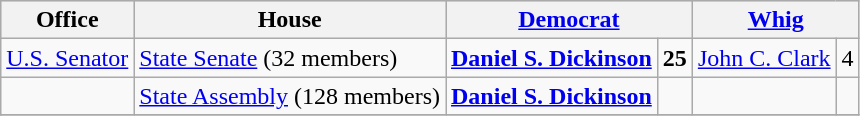<table class=wikitable>
<tr bgcolor=lightgrey>
<th>Office</th>
<th>House</th>
<th colspan="2"><a href='#'>Democrat</a></th>
<th colspan="2"><a href='#'>Whig</a></th>
</tr>
<tr>
<td><a href='#'>U.S. Senator</a></td>
<td><a href='#'>State Senate</a> (32 members)</td>
<td><strong><a href='#'>Daniel S. Dickinson</a></strong></td>
<td align="right"><strong>25</strong></td>
<td><a href='#'>John C. Clark</a></td>
<td align="right">4</td>
</tr>
<tr>
<td></td>
<td><a href='#'>State Assembly</a> (128 members)</td>
<td><strong><a href='#'>Daniel S. Dickinson</a></strong></td>
<td align="right"></td>
<td></td>
<td align="right"></td>
</tr>
<tr>
</tr>
</table>
